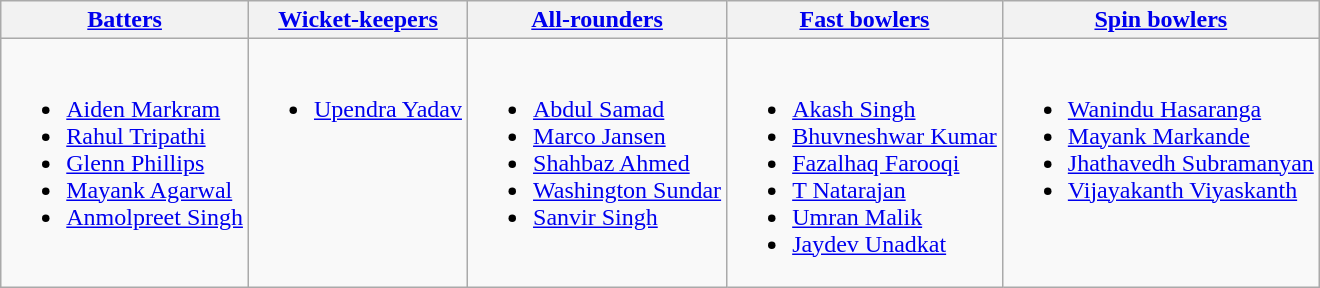<table class="wikitable">
<tr>
<th><a href='#'>Batters</a></th>
<th><a href='#'>Wicket-keepers</a></th>
<th><a href='#'>All-rounders</a></th>
<th><a href='#'>Fast bowlers</a></th>
<th><a href='#'>Spin bowlers</a></th>
</tr>
<tr>
<td valign="top"><br><ul><li><a href='#'>Aiden Markram</a></li><li><a href='#'>Rahul Tripathi</a></li><li><a href='#'>Glenn Phillips</a></li><li><a href='#'>Mayank Agarwal</a></li><li><a href='#'>Anmolpreet Singh</a></li></ul></td>
<td valign="top"><br><ul><li><a href='#'>Upendra Yadav</a></li></ul></td>
<td valign="top"><br><ul><li><a href='#'>Abdul Samad</a></li><li><a href='#'>Marco Jansen</a></li><li><a href='#'>Shahbaz Ahmed</a></li><li><a href='#'>Washington Sundar</a></li><li><a href='#'>Sanvir Singh</a></li></ul></td>
<td valign="top"><br><ul><li><a href='#'>Akash Singh</a></li><li><a href='#'>Bhuvneshwar Kumar</a></li><li><a href='#'>Fazalhaq Farooqi</a></li><li><a href='#'>T Natarajan</a></li><li><a href='#'>Umran Malik</a></li><li><a href='#'>Jaydev Unadkat</a></li></ul></td>
<td valign="top"><br><ul><li><a href='#'>Wanindu Hasaranga</a></li><li><a href='#'>Mayank Markande</a></li><li><a href='#'>Jhathavedh Subramanyan</a></li><li><a href='#'>Vijayakanth Viyaskanth</a></li></ul></td>
</tr>
</table>
